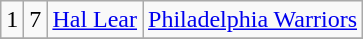<table class="wikitable">
<tr align="center" bgcolor="">
<td>1</td>
<td>7</td>
<td><a href='#'>Hal Lear</a></td>
<td><a href='#'>Philadelphia Warriors</a></td>
</tr>
<tr align="center" bgcolor="">
</tr>
</table>
